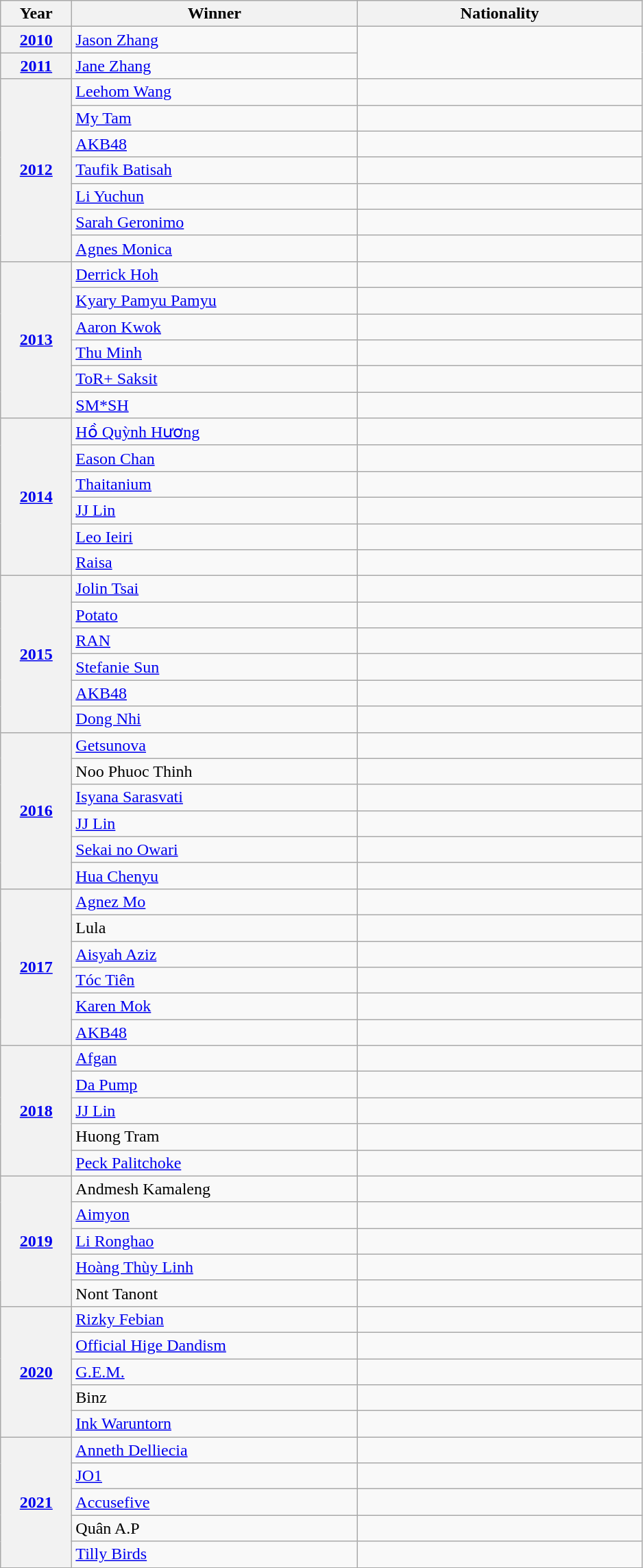<table class="wikitable plainrowheaders">
<tr>
<th width="62">Year</th>
<th width="270">Winner</th>
<th width="270">Nationality</th>
</tr>
<tr>
<th scope="row" style="text-align:center"><a href='#'>2010</a></th>
<td><a href='#'>Jason Zhang</a></td>
<td rowspan="2"></td>
</tr>
<tr>
<th scope="row" style="text-align:center"><a href='#'>2011</a></th>
<td><a href='#'>Jane Zhang</a></td>
</tr>
<tr>
<th scope="row" style="text-align:center" rowspan=7><a href='#'>2012</a></th>
<td><a href='#'>Leehom Wang</a></td>
<td></td>
</tr>
<tr>
<td><a href='#'>My Tam</a></td>
<td></td>
</tr>
<tr>
<td><a href='#'>AKB48</a></td>
<td></td>
</tr>
<tr>
<td><a href='#'>Taufik Batisah</a></td>
<td></td>
</tr>
<tr>
<td><a href='#'>Li Yuchun</a></td>
<td></td>
</tr>
<tr>
<td><a href='#'>Sarah Geronimo</a></td>
<td></td>
</tr>
<tr>
<td><a href='#'>Agnes Monica</a></td>
<td></td>
</tr>
<tr>
<th scope="row" style="text-align:center" rowspan=6><a href='#'>2013</a></th>
<td><a href='#'>Derrick Hoh</a></td>
<td></td>
</tr>
<tr>
<td><a href='#'>Kyary Pamyu Pamyu</a></td>
<td></td>
</tr>
<tr>
<td><a href='#'>Aaron Kwok</a></td>
<td></td>
</tr>
<tr>
<td><a href='#'>Thu Minh</a></td>
<td></td>
</tr>
<tr>
<td><a href='#'>ToR+ Saksit</a></td>
<td></td>
</tr>
<tr>
<td><a href='#'>SM*SH</a></td>
<td></td>
</tr>
<tr>
<th scope="row" style="text-align:center" rowspan=6><a href='#'>2014</a><br></th>
<td><a href='#'>Hồ Quỳnh Hương</a></td>
<td></td>
</tr>
<tr>
<td><a href='#'>Eason Chan</a></td>
<td></td>
</tr>
<tr>
<td><a href='#'>Thaitanium</a></td>
<td></td>
</tr>
<tr>
<td><a href='#'>JJ Lin</a></td>
<td></td>
</tr>
<tr>
<td><a href='#'>Leo Ieiri</a></td>
<td></td>
</tr>
<tr>
<td><a href='#'>Raisa</a></td>
<td></td>
</tr>
<tr>
<th scope="row" style="text-align:center" rowspan=6><a href='#'>2015</a></th>
<td><a href='#'>Jolin Tsai</a></td>
<td></td>
</tr>
<tr>
<td><a href='#'>Potato</a></td>
<td></td>
</tr>
<tr>
<td><a href='#'>RAN</a></td>
<td></td>
</tr>
<tr>
<td><a href='#'>Stefanie Sun</a></td>
<td></td>
</tr>
<tr>
<td><a href='#'>AKB48</a></td>
<td></td>
</tr>
<tr>
<td><a href='#'>Dong Nhi</a></td>
<td></td>
</tr>
<tr>
<th scope="row" style="text-align:center" rowspan=6><a href='#'>2016</a></th>
<td><a href='#'>Getsunova</a></td>
<td></td>
</tr>
<tr>
<td>Noo Phuoc Thinh</td>
<td></td>
</tr>
<tr>
<td><a href='#'>Isyana Sarasvati</a></td>
<td></td>
</tr>
<tr>
<td><a href='#'>JJ Lin</a></td>
<td></td>
</tr>
<tr>
<td><a href='#'>Sekai no Owari</a></td>
<td></td>
</tr>
<tr>
<td><a href='#'>Hua Chenyu</a></td>
<td></td>
</tr>
<tr>
<th scope="row" style="text-align:center" rowspan=6><a href='#'>2017</a></th>
<td><a href='#'>Agnez Mo</a></td>
<td></td>
</tr>
<tr>
<td>Lula</td>
<td></td>
</tr>
<tr>
<td><a href='#'>Aisyah Aziz</a></td>
<td></td>
</tr>
<tr>
<td><a href='#'>Tóc Tiên</a></td>
<td></td>
</tr>
<tr>
<td><a href='#'>Karen Mok</a></td>
<td></td>
</tr>
<tr>
<td><a href='#'>AKB48</a></td>
<td></td>
</tr>
<tr>
<th scope="row" style="text-align:center" rowspan="5"><a href='#'>2018</a></th>
<td><a href='#'>Afgan</a></td>
<td></td>
</tr>
<tr>
<td><a href='#'>Da Pump</a></td>
<td></td>
</tr>
<tr>
<td><a href='#'>JJ Lin</a></td>
<td></td>
</tr>
<tr>
<td>Huong Tram</td>
<td></td>
</tr>
<tr>
<td><a href='#'>Peck Palitchoke</a></td>
<td></td>
</tr>
<tr>
<th scope="row" style="text-align:center" rowspan="5"><a href='#'>2019</a></th>
<td>Andmesh Kamaleng</td>
<td></td>
</tr>
<tr>
<td><a href='#'>Aimyon</a></td>
<td></td>
</tr>
<tr>
<td><a href='#'>Li Ronghao</a></td>
<td></td>
</tr>
<tr>
<td><a href='#'>Hoàng Thùy Linh</a></td>
<td></td>
</tr>
<tr>
<td>Nont Tanont</td>
<td></td>
</tr>
<tr>
<th scope="row" style="text-align:center" rowspan="5"><a href='#'>2020</a></th>
<td><a href='#'>Rizky Febian</a></td>
<td></td>
</tr>
<tr>
<td><a href='#'>Official Hige Dandism</a></td>
<td></td>
</tr>
<tr>
<td><a href='#'>G.E.M.</a></td>
<td></td>
</tr>
<tr>
<td>Binz</td>
<td></td>
</tr>
<tr>
<td><a href='#'>Ink Waruntorn</a></td>
<td></td>
</tr>
<tr>
<th scope="row" style="text-align:center" rowspan="5"><a href='#'>2021</a></th>
<td><a href='#'>Anneth Delliecia</a></td>
<td></td>
</tr>
<tr>
<td><a href='#'>JO1</a></td>
<td></td>
</tr>
<tr>
<td><a href='#'>Accusefive</a></td>
<td></td>
</tr>
<tr>
<td>Quân A.P</td>
<td></td>
</tr>
<tr>
<td><a href='#'>Tilly Birds</a></td>
<td></td>
</tr>
</table>
